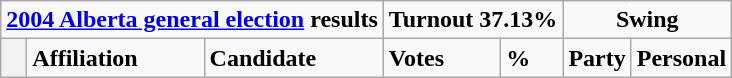<table class="wikitable">
<tr>
<td colspan="3" align=center><strong><a href='#'>2004 Alberta general election</a> results</strong></td>
<td colspan="2"><strong>Turnout 37.13%</strong></td>
<td colspan="2" align=center><strong>Swing</strong></td>
</tr>
<tr>
<th style="width: 10px;"></th>
<td><strong>Affiliation</strong></td>
<td><strong>Candidate</strong></td>
<td><strong>Votes</strong></td>
<td><strong>%</strong></td>
<td><strong>Party</strong></td>
<td><strong>Personal</strong><br>






</td>
</tr>
</table>
